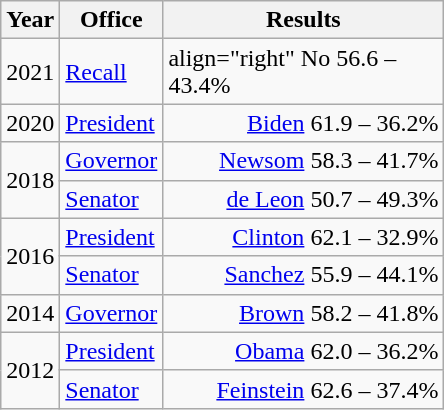<table class=wikitable>
<tr>
<th width="30">Year</th>
<th width="60">Office</th>
<th width="180">Results</th>
</tr>
<tr>
<td>2021</td>
<td><a href='#'>Recall</a></td>
<td>align="right"  No 56.6 – 43.4%</td>
</tr>
<tr>
<td>2020</td>
<td><a href='#'>President</a></td>
<td align="right" ><a href='#'>Biden</a> 61.9 – 36.2%</td>
</tr>
<tr>
<td rowspan="2">2018</td>
<td><a href='#'>Governor</a></td>
<td align="right" ><a href='#'>Newsom</a> 58.3 – 41.7%</td>
</tr>
<tr>
<td><a href='#'>Senator</a></td>
<td align="right" ><a href='#'>de Leon</a> 50.7 – 49.3%</td>
</tr>
<tr>
<td rowspan="2">2016</td>
<td><a href='#'>President</a></td>
<td align="right" ><a href='#'>Clinton</a> 62.1 – 32.9%</td>
</tr>
<tr>
<td><a href='#'>Senator</a></td>
<td align="right" ><a href='#'>Sanchez</a> 55.9 – 44.1%</td>
</tr>
<tr>
<td>2014</td>
<td><a href='#'>Governor</a></td>
<td align="right" ><a href='#'>Brown</a> 58.2 – 41.8%</td>
</tr>
<tr>
<td rowspan="2">2012</td>
<td><a href='#'>President</a></td>
<td align="right" ><a href='#'>Obama</a> 62.0 – 36.2%</td>
</tr>
<tr>
<td><a href='#'>Senator</a></td>
<td align="right" ><a href='#'>Feinstein</a> 62.6 – 37.4%</td>
</tr>
</table>
